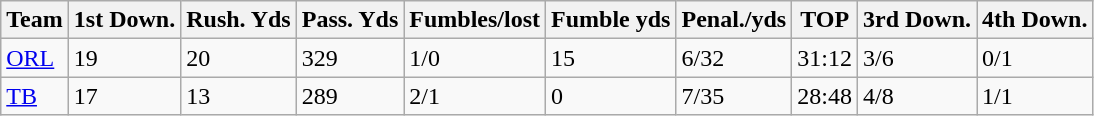<table class="wikitable sortable">
<tr>
<th>Team</th>
<th>1st Down.</th>
<th>Rush. Yds</th>
<th>Pass. Yds</th>
<th>Fumbles/lost</th>
<th>Fumble yds</th>
<th>Penal./yds</th>
<th>TOP</th>
<th>3rd Down.</th>
<th>4th Down.</th>
</tr>
<tr>
<td><a href='#'>ORL</a></td>
<td>19</td>
<td>20</td>
<td>329</td>
<td>1/0</td>
<td>15</td>
<td>6/32</td>
<td>31:12</td>
<td>3/6</td>
<td>0/1</td>
</tr>
<tr>
<td><a href='#'>TB</a></td>
<td>17</td>
<td>13</td>
<td>289</td>
<td>2/1</td>
<td>0</td>
<td>7/35</td>
<td>28:48</td>
<td>4/8</td>
<td>1/1</td>
</tr>
</table>
